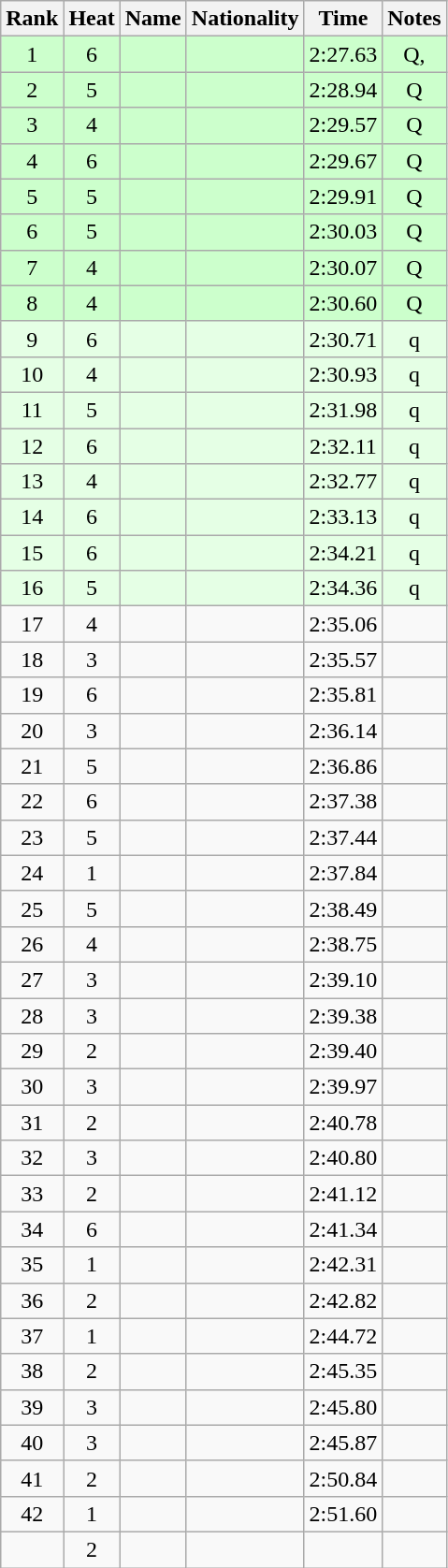<table class="wikitable sortable" style="text-align:center">
<tr>
<th>Rank</th>
<th>Heat</th>
<th>Name</th>
<th>Nationality</th>
<th>Time</th>
<th>Notes</th>
</tr>
<tr bgcolor="#ccffcc">
<td>1</td>
<td>6</td>
<td align="left"></td>
<td align="left"></td>
<td>2:27.63</td>
<td>Q, </td>
</tr>
<tr bgcolor="#ccffcc">
<td>2</td>
<td>5</td>
<td align="left"></td>
<td align="left"></td>
<td>2:28.94</td>
<td>Q</td>
</tr>
<tr bgcolor="#ccffcc">
<td>3</td>
<td>4</td>
<td align="left"></td>
<td align="left"></td>
<td>2:29.57</td>
<td>Q</td>
</tr>
<tr bgcolor="#ccffcc">
<td>4</td>
<td>6</td>
<td align="left"></td>
<td align="left"></td>
<td>2:29.67</td>
<td>Q</td>
</tr>
<tr bgcolor="#ccffcc">
<td>5</td>
<td>5</td>
<td align="left"></td>
<td align="left"></td>
<td>2:29.91</td>
<td>Q</td>
</tr>
<tr bgcolor="#ccffcc">
<td>6</td>
<td>5</td>
<td align="left"></td>
<td align="left"></td>
<td>2:30.03</td>
<td>Q</td>
</tr>
<tr bgcolor="#ccffcc">
<td>7</td>
<td>4</td>
<td align="left"></td>
<td align="left"></td>
<td>2:30.07</td>
<td>Q</td>
</tr>
<tr bgcolor="#ccffcc">
<td>8</td>
<td>4</td>
<td align="left"></td>
<td align="left"></td>
<td>2:30.60</td>
<td>Q</td>
</tr>
<tr bgcolor=e5ffe5>
<td>9</td>
<td>6</td>
<td align="left"></td>
<td align="left"></td>
<td>2:30.71</td>
<td>q</td>
</tr>
<tr bgcolor=e5ffe5>
<td>10</td>
<td>4</td>
<td align="left"></td>
<td align="left"></td>
<td>2:30.93</td>
<td>q</td>
</tr>
<tr bgcolor=e5ffe5>
<td>11</td>
<td>5</td>
<td align="left"></td>
<td align="left"></td>
<td>2:31.98</td>
<td>q</td>
</tr>
<tr bgcolor=e5ffe5>
<td>12</td>
<td>6</td>
<td align="left"></td>
<td align="left"></td>
<td>2:32.11</td>
<td>q</td>
</tr>
<tr bgcolor=e5ffe5>
<td>13</td>
<td>4</td>
<td align="left"></td>
<td align="left"></td>
<td>2:32.77</td>
<td>q</td>
</tr>
<tr bgcolor=e5ffe5>
<td>14</td>
<td>6</td>
<td align="left"></td>
<td align="left"></td>
<td>2:33.13</td>
<td>q</td>
</tr>
<tr bgcolor=e5ffe5>
<td>15</td>
<td>6</td>
<td align="left"></td>
<td align="left"></td>
<td>2:34.21</td>
<td>q</td>
</tr>
<tr bgcolor=e5ffe5>
<td>16</td>
<td>5</td>
<td align="left"></td>
<td align="left"></td>
<td>2:34.36</td>
<td>q</td>
</tr>
<tr>
<td>17</td>
<td>4</td>
<td align="left"></td>
<td align="left"></td>
<td>2:35.06</td>
<td></td>
</tr>
<tr>
<td>18</td>
<td>3</td>
<td align="left"></td>
<td align="left"></td>
<td>2:35.57</td>
<td></td>
</tr>
<tr>
<td>19</td>
<td>6</td>
<td align="left"></td>
<td align="left"></td>
<td>2:35.81</td>
<td></td>
</tr>
<tr>
<td>20</td>
<td>3</td>
<td align="left"></td>
<td align="left"></td>
<td>2:36.14</td>
<td></td>
</tr>
<tr>
<td>21</td>
<td>5</td>
<td align="left"></td>
<td align="left"></td>
<td>2:36.86</td>
<td></td>
</tr>
<tr>
<td>22</td>
<td>6</td>
<td align="left"></td>
<td align="left"></td>
<td>2:37.38</td>
<td></td>
</tr>
<tr>
<td>23</td>
<td>5</td>
<td align="left"></td>
<td align="left"></td>
<td>2:37.44</td>
<td></td>
</tr>
<tr>
<td>24</td>
<td>1</td>
<td align="left"></td>
<td align="left"></td>
<td>2:37.84</td>
<td></td>
</tr>
<tr>
<td>25</td>
<td>5</td>
<td align="left"></td>
<td align="left"></td>
<td>2:38.49</td>
<td></td>
</tr>
<tr>
<td>26</td>
<td>4</td>
<td align="left"></td>
<td align="left"></td>
<td>2:38.75</td>
<td></td>
</tr>
<tr>
<td>27</td>
<td>3</td>
<td align="left"></td>
<td align="left"></td>
<td>2:39.10</td>
<td></td>
</tr>
<tr>
<td>28</td>
<td>3</td>
<td align="left"></td>
<td align="left"></td>
<td>2:39.38</td>
<td></td>
</tr>
<tr>
<td>29</td>
<td>2</td>
<td align="left"></td>
<td align="left"></td>
<td>2:39.40</td>
<td></td>
</tr>
<tr>
<td>30</td>
<td>3</td>
<td align="left"></td>
<td align="left"></td>
<td>2:39.97</td>
<td></td>
</tr>
<tr>
<td>31</td>
<td>2</td>
<td align="left"></td>
<td align="left"></td>
<td>2:40.78</td>
<td></td>
</tr>
<tr>
<td>32</td>
<td>3</td>
<td align="left"></td>
<td align="left"></td>
<td>2:40.80</td>
<td></td>
</tr>
<tr>
<td>33</td>
<td>2</td>
<td align="left"></td>
<td align="left"></td>
<td>2:41.12</td>
<td></td>
</tr>
<tr>
<td>34</td>
<td>6</td>
<td align="left"></td>
<td align="left"></td>
<td>2:41.34</td>
<td></td>
</tr>
<tr>
<td>35</td>
<td>1</td>
<td align="left"></td>
<td align="left"></td>
<td>2:42.31</td>
<td></td>
</tr>
<tr>
<td>36</td>
<td>2</td>
<td align="left"></td>
<td align="left"></td>
<td>2:42.82</td>
<td></td>
</tr>
<tr>
<td>37</td>
<td>1</td>
<td align="left"></td>
<td align="left"></td>
<td>2:44.72</td>
<td></td>
</tr>
<tr>
<td>38</td>
<td>2</td>
<td align="left"></td>
<td align="left"></td>
<td>2:45.35</td>
<td></td>
</tr>
<tr>
<td>39</td>
<td>3</td>
<td align="left"></td>
<td align="left"></td>
<td>2:45.80</td>
<td></td>
</tr>
<tr>
<td>40</td>
<td>3</td>
<td align="left"></td>
<td align="left"></td>
<td>2:45.87</td>
<td></td>
</tr>
<tr>
<td>41</td>
<td>2</td>
<td align="left"></td>
<td align="left"></td>
<td>2:50.84</td>
<td></td>
</tr>
<tr>
<td>42</td>
<td>1</td>
<td align="left"></td>
<td align="left"></td>
<td>2:51.60</td>
<td></td>
</tr>
<tr>
<td></td>
<td>2</td>
<td align="left"></td>
<td align="left"></td>
<td></td>
<td></td>
</tr>
</table>
